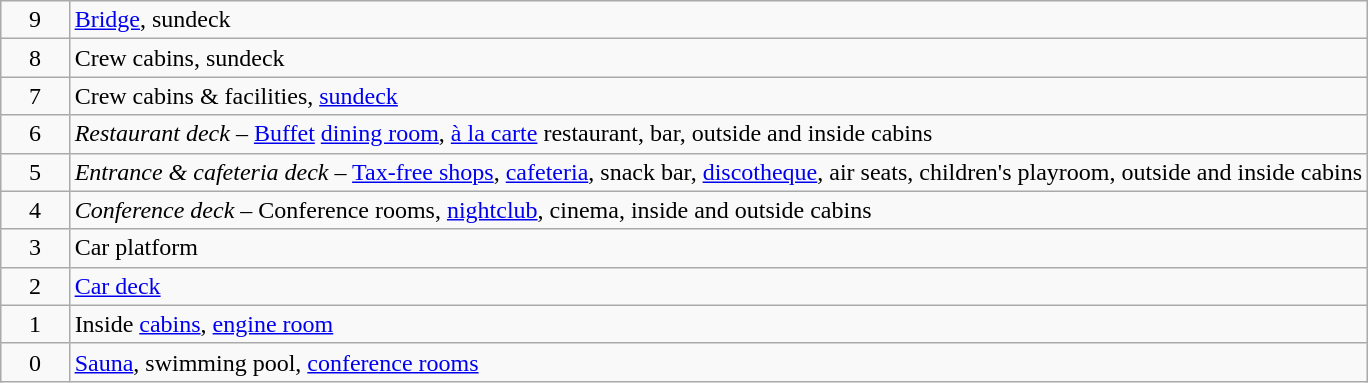<table class="wikitable">
<tr>
<td style="width:5%" align=center>9</td>
<td><a href='#'>Bridge</a>, sundeck</td>
</tr>
<tr>
<td align=center>8</td>
<td>Crew cabins, sundeck</td>
</tr>
<tr>
<td align=center>7</td>
<td>Crew cabins & facilities, <a href='#'>sundeck</a></td>
</tr>
<tr>
<td align=center>6</td>
<td><em>Restaurant deck</em> – <a href='#'>Buffet</a> <a href='#'>dining room</a>, <a href='#'>à la carte</a> restaurant, bar, outside and inside cabins</td>
</tr>
<tr>
<td align=center>5</td>
<td><em>Entrance & cafeteria deck</em> – <a href='#'>Tax-free shops</a>, <a href='#'>cafeteria</a>, snack bar, <a href='#'>discotheque</a>, air seats, children's playroom, outside and inside cabins</td>
</tr>
<tr>
<td align=center>4</td>
<td><em>Conference deck</em> – Conference rooms, <a href='#'>nightclub</a>, cinema, inside and outside cabins</td>
</tr>
<tr>
<td align=center>3</td>
<td>Car platform</td>
</tr>
<tr>
<td align=center>2</td>
<td><a href='#'>Car deck</a></td>
</tr>
<tr>
<td align=center>1</td>
<td>Inside <a href='#'>cabins</a>, <a href='#'>engine room</a></td>
</tr>
<tr>
<td align=center>0</td>
<td><a href='#'>Sauna</a>, swimming pool, <a href='#'>conference rooms</a></td>
</tr>
</table>
